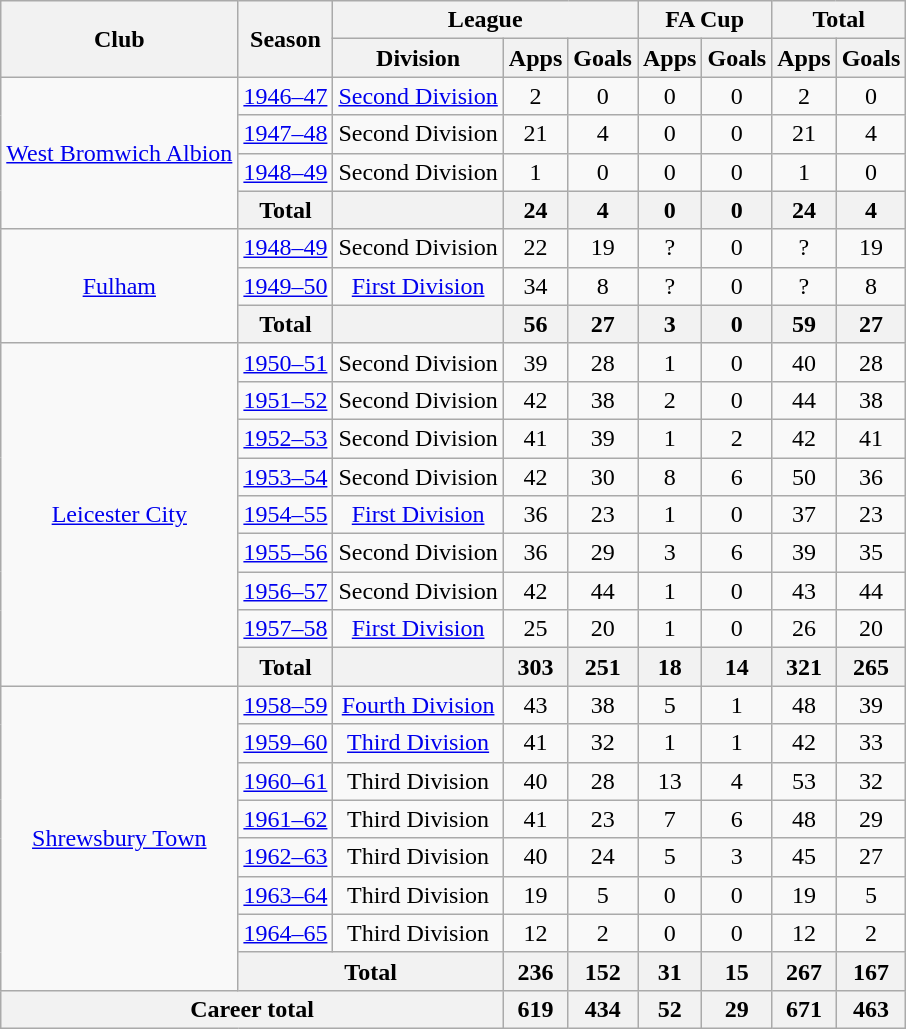<table class="wikitable" style="text-align:center">
<tr>
<th rowspan=2>Club</th>
<th rowspan=2>Season</th>
<th colspan="3">League</th>
<th colspan=2>FA Cup</th>
<th colspan=2>Total</th>
</tr>
<tr>
<th>Division</th>
<th>Apps</th>
<th>Goals</th>
<th>Apps</th>
<th>Goals</th>
<th>Apps</th>
<th>Goals</th>
</tr>
<tr>
<td rowspan="4"><a href='#'>West Bromwich Albion</a></td>
<td><a href='#'>1946–47</a></td>
<td><a href='#'>Second Division</a></td>
<td>2</td>
<td>0</td>
<td>0</td>
<td>0</td>
<td>2</td>
<td>0</td>
</tr>
<tr>
<td><a href='#'>1947–48</a></td>
<td>Second Division</td>
<td>21</td>
<td>4</td>
<td>0</td>
<td>0</td>
<td>21</td>
<td>4</td>
</tr>
<tr>
<td><a href='#'>1948–49</a></td>
<td>Second Division</td>
<td>1</td>
<td>0</td>
<td>0</td>
<td>0</td>
<td>1</td>
<td>0</td>
</tr>
<tr>
<th>Total</th>
<th></th>
<th>24</th>
<th>4</th>
<th>0</th>
<th>0</th>
<th>24</th>
<th>4</th>
</tr>
<tr>
<td rowspan="3"><a href='#'>Fulham</a></td>
<td><a href='#'>1948–49</a></td>
<td>Second Division</td>
<td>22</td>
<td>19</td>
<td>?</td>
<td>0</td>
<td>?</td>
<td>19</td>
</tr>
<tr>
<td><a href='#'>1949–50</a></td>
<td><a href='#'>First Division</a></td>
<td>34</td>
<td>8</td>
<td>?</td>
<td>0</td>
<td>?</td>
<td>8</td>
</tr>
<tr>
<th>Total</th>
<th></th>
<th>56</th>
<th>27</th>
<th>3</th>
<th>0</th>
<th>59</th>
<th>27</th>
</tr>
<tr>
<td rowspan="9"><a href='#'>Leicester City</a></td>
<td><a href='#'>1950–51</a></td>
<td>Second Division</td>
<td>39</td>
<td>28</td>
<td>1</td>
<td>0</td>
<td>40</td>
<td>28</td>
</tr>
<tr>
<td><a href='#'>1951–52</a></td>
<td>Second Division</td>
<td>42</td>
<td>38</td>
<td>2</td>
<td>0</td>
<td>44</td>
<td>38</td>
</tr>
<tr>
<td><a href='#'>1952–53</a></td>
<td>Second Division</td>
<td>41</td>
<td>39</td>
<td>1</td>
<td>2</td>
<td>42</td>
<td>41</td>
</tr>
<tr>
<td><a href='#'>1953–54</a></td>
<td>Second Division</td>
<td>42</td>
<td>30</td>
<td>8</td>
<td>6</td>
<td>50</td>
<td>36</td>
</tr>
<tr>
<td><a href='#'>1954–55</a></td>
<td><a href='#'>First Division</a></td>
<td>36</td>
<td>23</td>
<td>1</td>
<td>0</td>
<td>37</td>
<td>23</td>
</tr>
<tr>
<td><a href='#'>1955–56</a></td>
<td>Second Division</td>
<td>36</td>
<td>29</td>
<td>3</td>
<td>6</td>
<td>39</td>
<td>35</td>
</tr>
<tr>
<td><a href='#'>1956–57</a></td>
<td>Second Division</td>
<td>42</td>
<td>44</td>
<td>1</td>
<td>0</td>
<td>43</td>
<td>44</td>
</tr>
<tr>
<td><a href='#'>1957–58</a></td>
<td><a href='#'>First Division</a></td>
<td>25</td>
<td>20</td>
<td>1</td>
<td>0</td>
<td>26</td>
<td>20</td>
</tr>
<tr>
<th>Total</th>
<th></th>
<th>303</th>
<th>251</th>
<th>18</th>
<th>14</th>
<th>321</th>
<th>265</th>
</tr>
<tr>
<td rowspan="8"><a href='#'>Shrewsbury Town</a></td>
<td><a href='#'>1958–59</a></td>
<td><a href='#'>Fourth Division</a></td>
<td>43</td>
<td>38</td>
<td>5</td>
<td>1</td>
<td>48</td>
<td>39</td>
</tr>
<tr>
<td><a href='#'>1959–60</a></td>
<td><a href='#'>Third Division</a></td>
<td>41</td>
<td>32</td>
<td>1</td>
<td>1</td>
<td>42</td>
<td>33</td>
</tr>
<tr>
<td><a href='#'>1960–61</a></td>
<td>Third Division</td>
<td>40</td>
<td>28</td>
<td>13</td>
<td>4</td>
<td>53</td>
<td>32</td>
</tr>
<tr>
<td><a href='#'>1961–62</a></td>
<td>Third Division</td>
<td>41</td>
<td>23</td>
<td>7</td>
<td>6</td>
<td>48</td>
<td>29</td>
</tr>
<tr>
<td><a href='#'>1962–63</a></td>
<td>Third Division</td>
<td>40</td>
<td>24</td>
<td>5</td>
<td>3</td>
<td>45</td>
<td>27</td>
</tr>
<tr>
<td><a href='#'>1963–64</a></td>
<td>Third Division</td>
<td>19</td>
<td>5</td>
<td>0</td>
<td>0</td>
<td>19</td>
<td>5</td>
</tr>
<tr>
<td><a href='#'>1964–65</a></td>
<td>Third Division</td>
<td>12</td>
<td>2</td>
<td>0</td>
<td>0</td>
<td>12</td>
<td>2</td>
</tr>
<tr>
<th colspan="2">Total</th>
<th>236</th>
<th>152</th>
<th>31</th>
<th>15</th>
<th>267</th>
<th>167</th>
</tr>
<tr>
<th colspan="3">Career total</th>
<th>619</th>
<th>434</th>
<th>52</th>
<th>29</th>
<th>671</th>
<th>463</th>
</tr>
</table>
